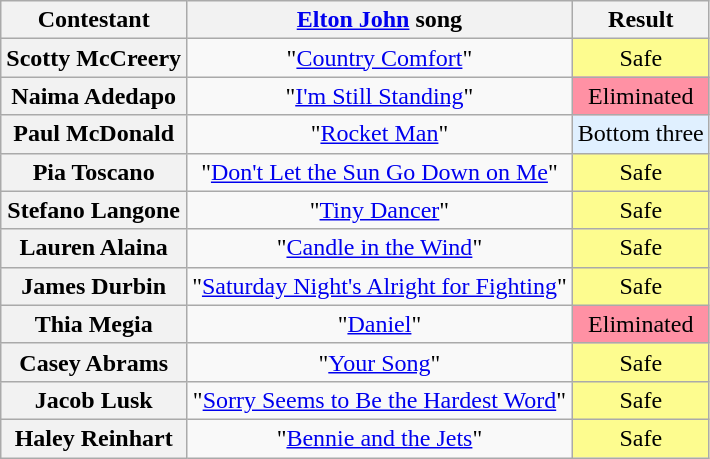<table class="wikitable unsortable" style="text-align:center;">
<tr>
<th scope="col">Contestant</th>
<th scope="col"><a href='#'>Elton John</a> song</th>
<th scope="col">Result</th>
</tr>
<tr>
<th scope="row">Scotty McCreery</th>
<td>"<a href='#'>Country Comfort</a>"</td>
<td bgcolor="FDFC8F">Safe</td>
</tr>
<tr>
<th scope="row">Naima Adedapo</th>
<td>"<a href='#'>I'm Still Standing</a>"</td>
<td bgcolor="FF91A4">Eliminated</td>
</tr>
<tr>
<th scope="row">Paul McDonald</th>
<td>"<a href='#'>Rocket Man</a>"</td>
<td bgcolor="E0F0FF">Bottom three</td>
</tr>
<tr>
<th scope="row">Pia Toscano</th>
<td>"<a href='#'>Don't Let the Sun Go Down on Me</a>"</td>
<td bgcolor="FDFC8F">Safe</td>
</tr>
<tr>
<th scope="row">Stefano Langone</th>
<td>"<a href='#'>Tiny Dancer</a>"</td>
<td bgcolor="FDFC8F">Safe</td>
</tr>
<tr>
<th scope="row">Lauren Alaina</th>
<td>"<a href='#'>Candle in the Wind</a>"</td>
<td bgcolor="FDFC8F">Safe</td>
</tr>
<tr>
<th scope="row">James Durbin</th>
<td>"<a href='#'>Saturday Night's Alright for Fighting</a>"</td>
<td bgcolor="FDFC8F">Safe</td>
</tr>
<tr>
<th scope="row">Thia Megia</th>
<td>"<a href='#'>Daniel</a>"</td>
<td bgcolor="FF91A4">Eliminated</td>
</tr>
<tr>
<th scope="row">Casey Abrams</th>
<td>"<a href='#'>Your Song</a>"</td>
<td bgcolor="FDFC8F">Safe</td>
</tr>
<tr>
<th scope="row">Jacob Lusk</th>
<td>"<a href='#'>Sorry Seems to Be the Hardest Word</a>"</td>
<td bgcolor="FDFC8F">Safe</td>
</tr>
<tr>
<th scope="row">Haley Reinhart</th>
<td>"<a href='#'>Bennie and the Jets</a>"</td>
<td bgcolor="FDFC8F">Safe</td>
</tr>
</table>
